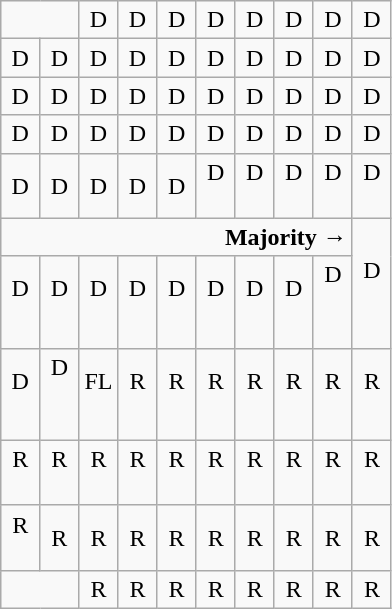<table class="wikitable" style="text-align:center">
<tr>
<td colspan=2></td>
<td>D</td>
<td>D</td>
<td>D</td>
<td>D</td>
<td>D</td>
<td>D</td>
<td>D</td>
<td>D</td>
</tr>
<tr>
<td width=10% >D</td>
<td width=10% >D</td>
<td width=10% >D</td>
<td width=10% >D</td>
<td width=10% >D</td>
<td width=10% >D</td>
<td width=10% >D</td>
<td width=10% >D</td>
<td width=10% >D</td>
<td width=10% >D</td>
</tr>
<tr>
<td>D</td>
<td>D</td>
<td>D</td>
<td>D</td>
<td>D</td>
<td>D</td>
<td>D</td>
<td>D</td>
<td>D</td>
<td>D</td>
</tr>
<tr>
<td>D</td>
<td>D</td>
<td>D</td>
<td>D</td>
<td>D</td>
<td>D</td>
<td>D</td>
<td>D</td>
<td>D</td>
<td>D</td>
</tr>
<tr>
<td>D</td>
<td>D</td>
<td>D</td>
<td>D</td>
<td>D</td>
<td>D<br><br></td>
<td>D<br><br></td>
<td>D<br><br></td>
<td>D<br><br></td>
<td>D<br><br></td>
</tr>
<tr>
<td colspan=9 align=right><strong>Majority →</strong></td>
<td rowspan=2 >D<br><br></td>
</tr>
<tr>
<td>D<br><br></td>
<td>D<br><br></td>
<td>D<br><br></td>
<td>D<br><br></td>
<td>D<br><br></td>
<td>D<br><br></td>
<td>D<br><br></td>
<td>D<br><br></td>
<td>D<br><br><br></td>
</tr>
<tr>
<td>D<br><br></td>
<td>D<br><br><br></td>
<td>FL<br><br></td>
<td>R<br><br></td>
<td>R<br><br></td>
<td>R<br><br></td>
<td>R<br><br></td>
<td>R<br><br></td>
<td>R<br><br></td>
<td>R<br><br></td>
</tr>
<tr>
<td>R<br><br></td>
<td>R<br><br></td>
<td>R<br><br></td>
<td>R<br><br></td>
<td>R<br><br></td>
<td>R<br><br></td>
<td>R<br><br></td>
<td>R<br><br></td>
<td>R<br><br></td>
<td>R<br><br></td>
</tr>
<tr>
<td>R<br><br></td>
<td>R</td>
<td>R</td>
<td>R</td>
<td>R</td>
<td>R</td>
<td>R</td>
<td>R</td>
<td>R</td>
<td>R</td>
</tr>
<tr>
<td colspan=2></td>
<td>R</td>
<td>R</td>
<td>R</td>
<td>R</td>
<td>R</td>
<td>R</td>
<td>R</td>
<td>R</td>
</tr>
</table>
